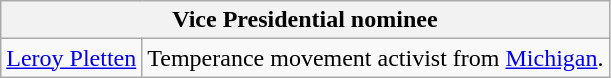<table class=wikitable>
<tr>
<th colspan=2>Vice Presidential nominee</th>
</tr>
<tr>
<td><a href='#'>Leroy Pletten</a></td>
<td>Temperance movement activist from <a href='#'>Michigan</a>.</td>
</tr>
</table>
